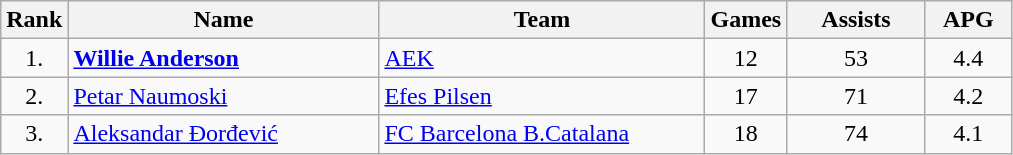<table class="wikitable" style="text-align: center;">
<tr>
<th>Rank</th>
<th width=200>Name</th>
<th width=210>Team</th>
<th>Games</th>
<th width=85>Assists</th>
<th width=50>APG</th>
</tr>
<tr>
<td>1.</td>
<td align="left"> <strong><a href='#'>Willie Anderson</a></strong></td>
<td align="left"> <a href='#'>AEK</a></td>
<td>12</td>
<td>53</td>
<td>4.4</td>
</tr>
<tr>
<td>2.</td>
<td align="left"> <a href='#'>Petar Naumoski</a></td>
<td align="left"> <a href='#'>Efes Pilsen</a></td>
<td>17</td>
<td>71</td>
<td>4.2</td>
</tr>
<tr>
<td>3.</td>
<td align="left"> <a href='#'>Aleksandar Đorđević</a></td>
<td align="left"> <a href='#'>FC Barcelona B.Catalana</a></td>
<td>18</td>
<td>74</td>
<td>4.1</td>
</tr>
</table>
